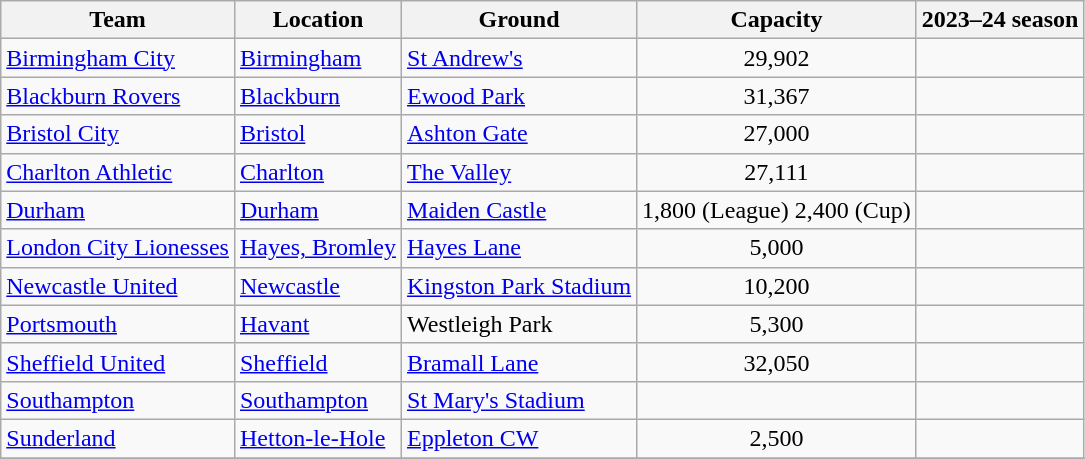<table class="wikitable sortable">
<tr>
<th>Team</th>
<th>Location</th>
<th>Ground</th>
<th>Capacity</th>
<th data-sort-type="number">2023–24 season</th>
</tr>
<tr>
<td><a href='#'>Birmingham City</a></td>
<td><a href='#'>Birmingham</a></td>
<td><a href='#'>St Andrew's</a></td>
<td style="text-align:center">29,902</td>
<td style="text-align:center"></td>
</tr>
<tr>
<td><a href='#'>Blackburn Rovers</a></td>
<td><a href='#'>Blackburn</a></td>
<td><a href='#'>Ewood Park</a></td>
<td style="text-align:center">31,367</td>
<td style="text-align:center"></td>
</tr>
<tr>
<td><a href='#'>Bristol City</a></td>
<td><a href='#'>Bristol</a></td>
<td><a href='#'>Ashton Gate</a></td>
<td style="text-align:center">27,000</td>
<td style="text-align:center"></td>
</tr>
<tr>
<td><a href='#'>Charlton Athletic</a></td>
<td><a href='#'>Charlton</a></td>
<td><a href='#'> The Valley</a></td>
<td style="text-align:center">27,111</td>
<td style="text-align:center"></td>
</tr>
<tr>
<td><a href='#'>Durham</a></td>
<td><a href='#'>Durham</a></td>
<td><a href='#'>Maiden Castle</a></td>
<td style="text-align:center">1,800 (League) 2,400 (Cup)</td>
<td style="text-align:center"></td>
</tr>
<tr>
<td><a href='#'>London City Lionesses</a></td>
<td><a href='#'>Hayes, Bromley</a></td>
<td><a href='#'>Hayes Lane</a></td>
<td style="text-align:center">5,000</td>
<td style="text-align:center"></td>
</tr>
<tr>
<td><a href='#'>Newcastle United</a></td>
<td><a href='#'>Newcastle</a></td>
<td><a href='#'>Kingston Park Stadium</a></td>
<td style="text-align:center">10,200</td>
<td style="text-align:center"></td>
</tr>
<tr>
<td><a href='#'>Portsmouth</a></td>
<td><a href='#'>Havant</a></td>
<td>Westleigh Park</td>
<td style="text-align:center">5,300</td>
<td style="text-align:center"></td>
</tr>
<tr>
<td><a href='#'>Sheffield United</a></td>
<td><a href='#'>Sheffield</a></td>
<td><a href='#'>Bramall Lane</a></td>
<td style="text-align:center">32,050</td>
<td style="text-align:center"></td>
</tr>
<tr>
<td><a href='#'>Southampton</a></td>
<td><a href='#'>Southampton</a></td>
<td><a href='#'>St Mary's Stadium</a></td>
<td style="text-align:center"></td>
<td style="text-align:center"></td>
</tr>
<tr>
<td><a href='#'>Sunderland</a></td>
<td><a href='#'>Hetton-le-Hole</a></td>
<td><a href='#'>Eppleton CW</a></td>
<td style="text-align:center">2,500</td>
<td style="text-align:center"></td>
</tr>
<tr>
</tr>
</table>
